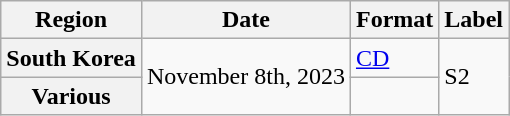<table class="wikitable plainrowheaders">
<tr>
<th scope="col">Region</th>
<th scope="col">Date</th>
<th scope="col">Format</th>
<th scope="col">Label</th>
</tr>
<tr>
<th scope="row">South Korea</th>
<td rowspan="2">November 8th, 2023</td>
<td><a href='#'>CD</a></td>
<td rowspan="2">S2</td>
</tr>
<tr>
<th scope="row">Various</th>
<td></td>
</tr>
</table>
